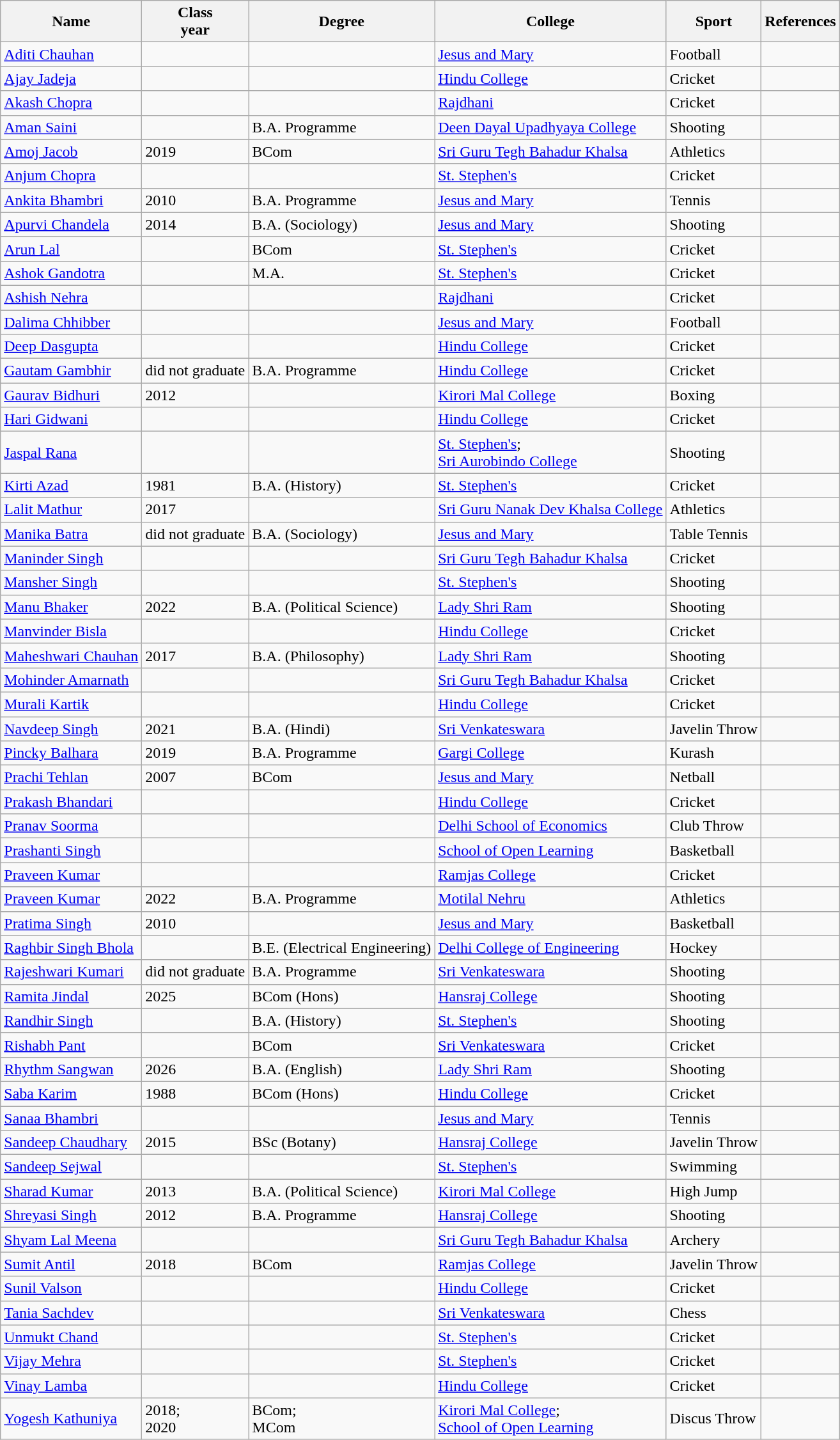<table class="wikitable">
<tr>
<th>Name</th>
<th>Class<br>year</th>
<th>Degree</th>
<th>College</th>
<th class="unsortable">Sport</th>
<th class="unsortable">References</th>
</tr>
<tr>
<td><a href='#'>Aditi Chauhan</a></td>
<td></td>
<td></td>
<td><a href='#'>Jesus and Mary</a></td>
<td>Football</td>
<td></td>
</tr>
<tr>
<td><a href='#'>Ajay Jadeja</a></td>
<td></td>
<td></td>
<td><a href='#'>Hindu College</a></td>
<td>Cricket</td>
<td></td>
</tr>
<tr>
<td><a href='#'>Akash Chopra</a></td>
<td></td>
<td></td>
<td><a href='#'>Rajdhani</a></td>
<td>Cricket</td>
<td></td>
</tr>
<tr>
<td><a href='#'>Aman Saini</a></td>
<td></td>
<td>B.A. Programme</td>
<td><a href='#'>Deen Dayal Upadhyaya College</a></td>
<td>Shooting</td>
<td></td>
</tr>
<tr>
<td><a href='#'>Amoj Jacob</a></td>
<td>2019</td>
<td>BCom</td>
<td><a href='#'>Sri Guru Tegh Bahadur Khalsa</a></td>
<td>Athletics</td>
<td></td>
</tr>
<tr>
<td><a href='#'>Anjum Chopra</a></td>
<td></td>
<td></td>
<td><a href='#'>St. Stephen's</a></td>
<td>Cricket</td>
<td></td>
</tr>
<tr>
<td><a href='#'>Ankita Bhambri</a></td>
<td>2010</td>
<td>B.A. Programme</td>
<td><a href='#'>Jesus and Mary</a></td>
<td>Tennis</td>
<td></td>
</tr>
<tr>
<td><a href='#'>Apurvi Chandela</a></td>
<td>2014</td>
<td>B.A. (Sociology)</td>
<td><a href='#'>Jesus and Mary</a></td>
<td>Shooting</td>
<td></td>
</tr>
<tr>
<td><a href='#'>Arun Lal</a></td>
<td></td>
<td>BCom</td>
<td><a href='#'>St. Stephen's</a></td>
<td>Cricket</td>
<td></td>
</tr>
<tr>
<td><a href='#'>Ashok Gandotra</a></td>
<td></td>
<td>M.A.</td>
<td><a href='#'>St. Stephen's</a></td>
<td>Cricket</td>
<td></td>
</tr>
<tr>
<td><a href='#'>Ashish Nehra</a></td>
<td></td>
<td></td>
<td><a href='#'>Rajdhani</a></td>
<td>Cricket</td>
<td></td>
</tr>
<tr>
<td><a href='#'>Dalima Chhibber</a></td>
<td></td>
<td></td>
<td><a href='#'>Jesus and Mary</a></td>
<td>Football</td>
<td></td>
</tr>
<tr>
<td><a href='#'>Deep Dasgupta</a></td>
<td></td>
<td></td>
<td><a href='#'>Hindu College</a></td>
<td>Cricket</td>
<td></td>
</tr>
<tr>
<td><a href='#'>Gautam Gambhir</a></td>
<td>did not graduate</td>
<td>B.A. Programme</td>
<td><a href='#'>Hindu College</a></td>
<td>Cricket</td>
<td></td>
</tr>
<tr>
<td><a href='#'>Gaurav Bidhuri</a></td>
<td>2012</td>
<td></td>
<td><a href='#'>Kirori Mal College</a></td>
<td>Boxing</td>
<td></td>
</tr>
<tr>
<td><a href='#'>Hari Gidwani</a></td>
<td></td>
<td></td>
<td><a href='#'>Hindu College</a></td>
<td>Cricket</td>
<td></td>
</tr>
<tr>
<td><a href='#'>Jaspal Rana</a></td>
<td></td>
<td></td>
<td><a href='#'>St. Stephen's</a>;<br><a href='#'>Sri Aurobindo College</a></td>
<td>Shooting</td>
<td></td>
</tr>
<tr>
<td><a href='#'>Kirti Azad</a></td>
<td>1981</td>
<td>B.A. (History)</td>
<td><a href='#'>St. Stephen's</a></td>
<td>Cricket</td>
<td></td>
</tr>
<tr>
<td><a href='#'>Lalit Mathur</a></td>
<td>2017</td>
<td></td>
<td><a href='#'>Sri Guru Nanak Dev Khalsa College</a></td>
<td>Athletics</td>
<td></td>
</tr>
<tr>
<td><a href='#'>Manika Batra</a></td>
<td>did not graduate</td>
<td>B.A. (Sociology)</td>
<td><a href='#'>Jesus and Mary</a></td>
<td>Table Tennis</td>
<td></td>
</tr>
<tr>
<td><a href='#'>Maninder Singh</a></td>
<td></td>
<td></td>
<td><a href='#'>Sri Guru Tegh Bahadur Khalsa</a></td>
<td>Cricket</td>
<td></td>
</tr>
<tr>
<td><a href='#'>Mansher Singh</a></td>
<td></td>
<td></td>
<td><a href='#'>St. Stephen's</a></td>
<td>Shooting</td>
<td></td>
</tr>
<tr>
<td><a href='#'>Manu Bhaker</a></td>
<td>2022</td>
<td>B.A. (Political Science)</td>
<td><a href='#'>Lady Shri Ram</a></td>
<td>Shooting</td>
<td></td>
</tr>
<tr>
<td><a href='#'>Manvinder Bisla</a></td>
<td></td>
<td></td>
<td><a href='#'>Hindu College</a></td>
<td>Cricket</td>
<td></td>
</tr>
<tr>
<td><a href='#'>Maheshwari Chauhan</a></td>
<td>2017</td>
<td>B.A. (Philosophy)</td>
<td><a href='#'>Lady Shri Ram</a></td>
<td>Shooting</td>
<td></td>
</tr>
<tr>
<td><a href='#'>Mohinder Amarnath</a></td>
<td></td>
<td></td>
<td><a href='#'>Sri Guru Tegh Bahadur Khalsa</a></td>
<td>Cricket</td>
<td></td>
</tr>
<tr>
<td><a href='#'>Murali Kartik</a></td>
<td></td>
<td></td>
<td><a href='#'>Hindu College</a></td>
<td>Cricket</td>
<td></td>
</tr>
<tr>
<td><a href='#'>Navdeep Singh</a></td>
<td>2021</td>
<td>B.A. (Hindi)</td>
<td><a href='#'>Sri Venkateswara</a></td>
<td>Javelin Throw</td>
<td></td>
</tr>
<tr>
<td><a href='#'>Pincky Balhara</a></td>
<td>2019</td>
<td>B.A. Programme</td>
<td><a href='#'>Gargi College</a></td>
<td>Kurash</td>
<td></td>
</tr>
<tr>
<td><a href='#'>Prachi Tehlan</a></td>
<td>2007</td>
<td>BCom</td>
<td><a href='#'>Jesus and Mary</a></td>
<td>Netball</td>
<td></td>
</tr>
<tr>
<td><a href='#'>Prakash Bhandari</a></td>
<td></td>
<td></td>
<td><a href='#'>Hindu College</a></td>
<td>Cricket</td>
<td></td>
</tr>
<tr>
<td><a href='#'>Pranav Soorma</a></td>
<td></td>
<td></td>
<td><a href='#'>Delhi School of Economics</a></td>
<td>Club Throw</td>
<td></td>
</tr>
<tr>
<td><a href='#'>Prashanti Singh</a></td>
<td></td>
<td></td>
<td><a href='#'>School of Open Learning</a></td>
<td>Basketball</td>
<td></td>
</tr>
<tr>
<td><a href='#'>Praveen Kumar</a></td>
<td></td>
<td></td>
<td><a href='#'>Ramjas College</a></td>
<td>Cricket</td>
<td></td>
</tr>
<tr>
<td><a href='#'>Praveen Kumar</a></td>
<td>2022</td>
<td>B.A. Programme</td>
<td><a href='#'>Motilal Nehru</a></td>
<td>Athletics</td>
<td></td>
</tr>
<tr>
<td><a href='#'>Pratima Singh</a></td>
<td>2010</td>
<td></td>
<td><a href='#'>Jesus and Mary</a></td>
<td>Basketball</td>
<td></td>
</tr>
<tr>
<td><a href='#'>Raghbir Singh Bhola</a></td>
<td></td>
<td>B.E. (Electrical Engineering)</td>
<td><a href='#'>Delhi College of Engineering</a></td>
<td>Hockey</td>
<td></td>
</tr>
<tr>
<td><a href='#'>Rajeshwari Kumari</a></td>
<td>did not graduate</td>
<td>B.A. Programme</td>
<td><a href='#'>Sri Venkateswara</a></td>
<td>Shooting</td>
<td></td>
</tr>
<tr>
<td><a href='#'>Ramita Jindal</a></td>
<td>2025</td>
<td>BCom (Hons)</td>
<td><a href='#'>Hansraj College</a></td>
<td>Shooting</td>
<td></td>
</tr>
<tr>
<td><a href='#'>Randhir Singh</a></td>
<td></td>
<td>B.A. (History)</td>
<td><a href='#'>St. Stephen's</a></td>
<td>Shooting</td>
<td></td>
</tr>
<tr>
<td><a href='#'>Rishabh Pant</a></td>
<td></td>
<td>BCom</td>
<td><a href='#'>Sri Venkateswara</a></td>
<td>Cricket</td>
<td></td>
</tr>
<tr>
<td><a href='#'>Rhythm Sangwan</a></td>
<td>2026</td>
<td>B.A. (English)</td>
<td><a href='#'>Lady Shri Ram</a></td>
<td>Shooting</td>
<td></td>
</tr>
<tr>
<td><a href='#'>Saba Karim</a></td>
<td>1988</td>
<td>BCom (Hons)</td>
<td><a href='#'>Hindu College</a></td>
<td>Cricket</td>
<td></td>
</tr>
<tr>
<td><a href='#'>Sanaa Bhambri</a></td>
<td></td>
<td></td>
<td><a href='#'>Jesus and Mary</a></td>
<td>Tennis</td>
<td></td>
</tr>
<tr>
<td><a href='#'>Sandeep Chaudhary</a></td>
<td>2015</td>
<td>BSc (Botany)</td>
<td><a href='#'>Hansraj College</a></td>
<td>Javelin Throw</td>
<td></td>
</tr>
<tr>
<td><a href='#'>Sandeep Sejwal</a></td>
<td></td>
<td></td>
<td><a href='#'>St. Stephen's</a></td>
<td>Swimming</td>
<td></td>
</tr>
<tr>
<td><a href='#'>Sharad Kumar</a></td>
<td>2013</td>
<td>B.A. (Political Science)</td>
<td><a href='#'>Kirori Mal College</a></td>
<td>High Jump</td>
<td></td>
</tr>
<tr>
<td><a href='#'>Shreyasi Singh</a></td>
<td>2012</td>
<td>B.A. Programme</td>
<td><a href='#'>Hansraj College</a></td>
<td>Shooting</td>
<td></td>
</tr>
<tr>
<td><a href='#'>Shyam Lal Meena</a></td>
<td></td>
<td></td>
<td><a href='#'>Sri Guru Tegh Bahadur Khalsa</a></td>
<td>Archery</td>
<td></td>
</tr>
<tr>
<td><a href='#'>Sumit Antil</a></td>
<td>2018</td>
<td>BCom</td>
<td><a href='#'>Ramjas College</a></td>
<td>Javelin Throw</td>
<td></td>
</tr>
<tr>
<td><a href='#'>Sunil Valson</a></td>
<td></td>
<td></td>
<td><a href='#'>Hindu College</a></td>
<td>Cricket</td>
<td></td>
</tr>
<tr>
<td><a href='#'>Tania Sachdev</a></td>
<td></td>
<td></td>
<td><a href='#'>Sri Venkateswara</a></td>
<td>Chess</td>
<td></td>
</tr>
<tr>
<td><a href='#'>Unmukt Chand</a></td>
<td></td>
<td></td>
<td><a href='#'>St. Stephen's</a></td>
<td>Cricket</td>
<td></td>
</tr>
<tr>
<td><a href='#'>Vijay Mehra</a></td>
<td></td>
<td></td>
<td><a href='#'>St. Stephen's</a></td>
<td>Cricket</td>
<td></td>
</tr>
<tr>
<td><a href='#'>Vinay Lamba</a></td>
<td></td>
<td></td>
<td><a href='#'>Hindu College</a></td>
<td>Cricket</td>
<td></td>
</tr>
<tr>
<td><a href='#'>Yogesh Kathuniya</a></td>
<td>2018;<br>2020</td>
<td>BCom;<br>MCom</td>
<td><a href='#'>Kirori Mal College</a>;<br><a href='#'>School of Open Learning</a></td>
<td>Discus Throw</td>
<td></td>
</tr>
</table>
